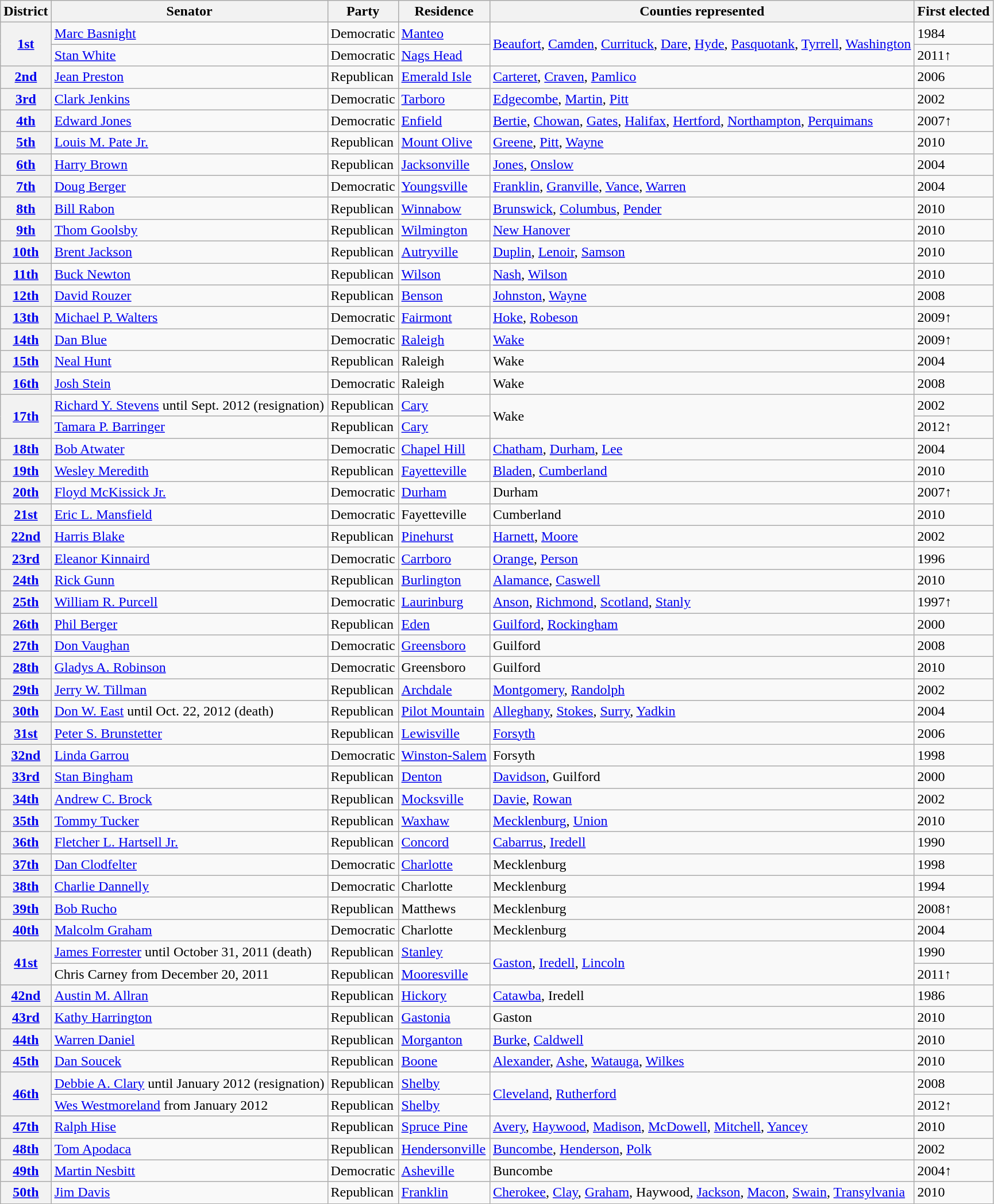<table class="wikitable sortable">
<tr>
<th>District</th>
<th>Senator</th>
<th>Party</th>
<th>Residence</th>
<th>Counties represented</th>
<th>First elected</th>
</tr>
<tr>
<th rowspan=2><a href='#'>1st</a></th>
<td data-sort-value="Basnight, Marc"><a href='#'>Marc Basnight</a></td>
<td>Democratic</td>
<td><a href='#'>Manteo</a></td>
<td rowspan=2><a href='#'>Beaufort</a>, <a href='#'>Camden</a>, <a href='#'>Currituck</a>, <a href='#'>Dare</a>, <a href='#'>Hyde</a>, <a href='#'>Pasquotank</a>, <a href='#'>Tyrrell</a>, <a href='#'>Washington</a></td>
<td>1984</td>
</tr>
<tr>
<td data-sort-value="White, Stan"><a href='#'>Stan White</a></td>
<td>Democratic</td>
<td><a href='#'>Nags Head</a></td>
<td>2011↑</td>
</tr>
<tr>
<th><a href='#'>2nd</a></th>
<td data-sort-value="Preston, Jean"><a href='#'>Jean Preston</a></td>
<td>Republican</td>
<td><a href='#'>Emerald Isle</a></td>
<td><a href='#'>Carteret</a>, <a href='#'>Craven</a>, <a href='#'>Pamlico</a></td>
<td>2006</td>
</tr>
<tr>
<th><a href='#'>3rd</a></th>
<td data-sort-value="Jenkins, Clark"><a href='#'>Clark Jenkins</a></td>
<td>Democratic</td>
<td><a href='#'>Tarboro</a></td>
<td><a href='#'>Edgecombe</a>, <a href='#'>Martin</a>, <a href='#'>Pitt</a></td>
<td>2002</td>
</tr>
<tr>
<th><a href='#'>4th</a></th>
<td data-sort-value="Jones, Ed"><a href='#'>Edward Jones</a></td>
<td>Democratic</td>
<td><a href='#'>Enfield</a></td>
<td><a href='#'>Bertie</a>, <a href='#'>Chowan</a>, <a href='#'>Gates</a>, <a href='#'>Halifax</a>, <a href='#'>Hertford</a>, <a href='#'>Northampton</a>, <a href='#'>Perquimans</a></td>
<td>2007↑</td>
</tr>
<tr>
<th><a href='#'>5th</a></th>
<td data-sort-value="Pate, louis"><a href='#'>Louis M. Pate Jr.</a></td>
<td>Republican</td>
<td><a href='#'>Mount Olive</a></td>
<td><a href='#'>Greene</a>, <a href='#'>Pitt</a>, <a href='#'>Wayne</a></td>
<td>2010</td>
</tr>
<tr>
<th><a href='#'>6th</a></th>
<td data-sort-value="Brown, Harry"><a href='#'>Harry Brown</a></td>
<td>Republican</td>
<td><a href='#'>Jacksonville</a></td>
<td><a href='#'>Jones</a>, <a href='#'>Onslow</a></td>
<td>2004</td>
</tr>
<tr>
<th><a href='#'>7th</a></th>
<td data-sort-value="Berger, Doug"><a href='#'>Doug Berger</a></td>
<td>Democratic</td>
<td><a href='#'>Youngsville</a></td>
<td><a href='#'>Franklin</a>, <a href='#'>Granville</a>, <a href='#'>Vance</a>, <a href='#'>Warren</a></td>
<td>2004</td>
</tr>
<tr>
<th><a href='#'>8th</a></th>
<td data-sort-value="Rabon, Bill"><a href='#'>Bill Rabon</a></td>
<td>Republican</td>
<td><a href='#'>Winnabow</a></td>
<td><a href='#'>Brunswick</a>, <a href='#'>Columbus</a>, <a href='#'>Pender</a></td>
<td>2010</td>
</tr>
<tr>
<th><a href='#'>9th</a></th>
<td data-sort-value="Goolsby, Thom"><a href='#'>Thom Goolsby</a></td>
<td>Republican</td>
<td><a href='#'>Wilmington</a></td>
<td><a href='#'>New Hanover</a></td>
<td>2010</td>
</tr>
<tr>
<th><a href='#'>10th</a></th>
<td data-sort-value="Jackson, Brent"><a href='#'>Brent Jackson</a></td>
<td>Republican</td>
<td><a href='#'>Autryville</a></td>
<td><a href='#'>Duplin</a>, <a href='#'>Lenoir</a>, <a href='#'>Samson</a></td>
<td>2010</td>
</tr>
<tr>
<th><a href='#'>11th</a></th>
<td data-sort-value="Newton, Buck"><a href='#'>Buck Newton</a></td>
<td>Republican</td>
<td><a href='#'>Wilson</a></td>
<td><a href='#'>Nash</a>, <a href='#'>Wilson</a></td>
<td>2010</td>
</tr>
<tr>
<th><a href='#'>12th</a></th>
<td data-sort-value="Rouzer, David"><a href='#'>David Rouzer</a></td>
<td>Republican</td>
<td><a href='#'>Benson</a></td>
<td><a href='#'>Johnston</a>, <a href='#'>Wayne</a></td>
<td>2008</td>
</tr>
<tr>
<th><a href='#'>13th</a></th>
<td data-sort-value="Walters, Michael P."><a href='#'>Michael P. Walters</a></td>
<td>Democratic</td>
<td><a href='#'>Fairmont</a></td>
<td><a href='#'>Hoke</a>, <a href='#'>Robeson</a></td>
<td>2009↑</td>
</tr>
<tr>
<th><a href='#'>14th</a></th>
<td data-sort-value="Blue, Dan"><a href='#'>Dan Blue</a></td>
<td>Democratic</td>
<td><a href='#'>Raleigh</a></td>
<td><a href='#'>Wake</a></td>
<td>2009↑</td>
</tr>
<tr>
<th><a href='#'>15th</a></th>
<td data-sort-value="Hunt, Neal"><a href='#'>Neal Hunt</a></td>
<td>Republican</td>
<td>Raleigh</td>
<td>Wake</td>
<td>2004</td>
</tr>
<tr>
<th><a href='#'>16th</a></th>
<td data-sort-value="Stein, Josh"><a href='#'>Josh Stein</a></td>
<td>Democratic</td>
<td>Raleigh</td>
<td>Wake</td>
<td>2008</td>
</tr>
<tr>
<th rowspan=2><a href='#'>17th</a></th>
<td data-sort-value="Stevens, Richard Y."><a href='#'>Richard Y. Stevens</a> until Sept. 2012 (resignation)</td>
<td>Republican</td>
<td><a href='#'>Cary</a></td>
<td rowspan=2>Wake</td>
<td>2002</td>
</tr>
<tr>
<td data-sort-value="Barringer, Tamara"><a href='#'>Tamara P. Barringer</a></td>
<td>Republican</td>
<td><a href='#'>Cary</a></td>
<td>2012↑</td>
</tr>
<tr>
<th><a href='#'>18th</a></th>
<td data-sort-value="Atwater, Bob"><a href='#'>Bob Atwater</a></td>
<td>Democratic</td>
<td><a href='#'>Chapel Hill</a></td>
<td><a href='#'>Chatham</a>, <a href='#'>Durham</a>, <a href='#'>Lee</a></td>
<td>2004</td>
</tr>
<tr>
<th><a href='#'>19th</a></th>
<td data-sort-value="Meredith, Wesley"><a href='#'>Wesley Meredith</a></td>
<td>Republican</td>
<td><a href='#'>Fayetteville</a></td>
<td><a href='#'>Bladen</a>, <a href='#'>Cumberland</a></td>
<td>2010</td>
</tr>
<tr>
<th><a href='#'>20th</a></th>
<td data-sort-value="McKissick, Floyd, Jr."><a href='#'>Floyd McKissick Jr.</a></td>
<td>Democratic</td>
<td><a href='#'>Durham</a></td>
<td>Durham</td>
<td>2007↑</td>
</tr>
<tr>
<th><a href='#'>21st</a></th>
<td data-sort-value="Mansfield, Eric L."><a href='#'>Eric L. Mansfield</a></td>
<td>Democratic</td>
<td>Fayetteville</td>
<td>Cumberland</td>
<td>2010</td>
</tr>
<tr>
<th><a href='#'>22nd</a></th>
<td data-sort-value="Blake, Harris"><a href='#'>Harris Blake</a></td>
<td>Republican</td>
<td><a href='#'>Pinehurst</a></td>
<td><a href='#'>Harnett</a>, <a href='#'>Moore</a></td>
<td>2002</td>
</tr>
<tr>
<th><a href='#'>23rd</a></th>
<td data-sort-value="Kinnaird, Eleanor"><a href='#'>Eleanor Kinnaird</a></td>
<td>Democratic</td>
<td><a href='#'>Carrboro</a></td>
<td><a href='#'>Orange</a>, <a href='#'>Person</a></td>
<td>1996</td>
</tr>
<tr>
<th><a href='#'>24th</a></th>
<td data-sort-value="Gunn, Rick"><a href='#'>Rick Gunn</a></td>
<td>Republican</td>
<td><a href='#'>Burlington</a></td>
<td><a href='#'>Alamance</a>, <a href='#'>Caswell</a></td>
<td>2010</td>
</tr>
<tr>
<th><a href='#'>25th</a></th>
<td data-sort-value="Purcell, William R."><a href='#'>William R. Purcell</a></td>
<td>Democratic</td>
<td><a href='#'>Laurinburg</a></td>
<td><a href='#'>Anson</a>, <a href='#'>Richmond</a>, <a href='#'>Scotland</a>, <a href='#'>Stanly</a></td>
<td>1997↑</td>
</tr>
<tr>
<th><a href='#'>26th</a></th>
<td data-sort-value="Berger, Phil"><a href='#'>Phil Berger</a></td>
<td>Republican</td>
<td><a href='#'>Eden</a></td>
<td><a href='#'>Guilford</a>, <a href='#'>Rockingham</a></td>
<td>2000</td>
</tr>
<tr>
<th><a href='#'>27th</a></th>
<td data-sort-value="Vaughan, Don"><a href='#'>Don Vaughan</a></td>
<td>Democratic</td>
<td><a href='#'>Greensboro</a></td>
<td>Guilford</td>
<td>2008</td>
</tr>
<tr>
<th><a href='#'>28th</a></th>
<td data-sort-value="Robinson, Gladys A."><a href='#'>Gladys A. Robinson</a></td>
<td>Democratic</td>
<td>Greensboro</td>
<td>Guilford</td>
<td>2010</td>
</tr>
<tr>
<th><a href='#'>29th</a></th>
<td data-sort-value="Tillman, Jerry W."><a href='#'>Jerry W. Tillman</a></td>
<td>Republican</td>
<td><a href='#'>Archdale</a></td>
<td><a href='#'>Montgomery</a>, <a href='#'>Randolph</a></td>
<td>2002</td>
</tr>
<tr>
<th><a href='#'>30th</a></th>
<td data-sort-value="East, Don"><a href='#'>Don W. East</a> until Oct. 22, 2012 (death)</td>
<td>Republican</td>
<td><a href='#'>Pilot Mountain</a></td>
<td><a href='#'>Alleghany</a>, <a href='#'>Stokes</a>, <a href='#'>Surry</a>, <a href='#'>Yadkin</a></td>
<td>2004</td>
</tr>
<tr>
<th><a href='#'>31st</a></th>
<td data-sort-value="Brunstetter, Pete"><a href='#'>Peter S. Brunstetter</a></td>
<td>Republican</td>
<td><a href='#'>Lewisville</a></td>
<td><a href='#'>Forsyth</a></td>
<td>2006</td>
</tr>
<tr>
<th><a href='#'>32nd</a></th>
<td data-sort-value="Garrou, Linda"><a href='#'>Linda Garrou</a></td>
<td>Democratic</td>
<td><a href='#'>Winston-Salem</a></td>
<td>Forsyth</td>
<td>1998</td>
</tr>
<tr>
<th><a href='#'>33rd</a></th>
<td data-sort-value="Bingham, Stan"><a href='#'>Stan Bingham</a></td>
<td>Republican</td>
<td><a href='#'>Denton</a></td>
<td><a href='#'>Davidson</a>, Guilford</td>
<td>2000</td>
</tr>
<tr>
<th><a href='#'>34th</a></th>
<td data-sort-value="Brock, Andrew"><a href='#'>Andrew C. Brock</a></td>
<td>Republican</td>
<td><a href='#'>Mocksville</a></td>
<td><a href='#'>Davie</a>, <a href='#'>Rowan</a></td>
<td>2002</td>
</tr>
<tr>
<th><a href='#'>35th</a></th>
<td data-sort-value="Tucker, Tommy"><a href='#'>Tommy Tucker</a></td>
<td>Republican</td>
<td><a href='#'>Waxhaw</a></td>
<td><a href='#'>Mecklenburg</a>, <a href='#'>Union</a></td>
<td>2010</td>
</tr>
<tr>
<th><a href='#'>36th</a></th>
<td data-sort-value="Hartsell, Fletcher L., Jr."><a href='#'>Fletcher L. Hartsell Jr.</a></td>
<td>Republican</td>
<td><a href='#'>Concord</a></td>
<td><a href='#'>Cabarrus</a>, <a href='#'>Iredell</a></td>
<td>1990</td>
</tr>
<tr>
<th><a href='#'>37th</a></th>
<td data-sort-value="Clodfelter, Dan"><a href='#'>Dan Clodfelter</a></td>
<td>Democratic</td>
<td><a href='#'>Charlotte</a></td>
<td>Mecklenburg</td>
<td>1998</td>
</tr>
<tr>
<th><a href='#'>38th</a></th>
<td data-sort-value="Dannelly, Charlie"><a href='#'>Charlie Dannelly</a></td>
<td>Democratic</td>
<td>Charlotte</td>
<td>Mecklenburg</td>
<td>1994</td>
</tr>
<tr>
<th><a href='#'>39th</a></th>
<td data-sort-value="Rucho, Bob"><a href='#'>Bob Rucho</a></td>
<td>Republican</td>
<td>Matthews</td>
<td>Mecklenburg</td>
<td>2008↑</td>
</tr>
<tr>
<th><a href='#'>40th</a></th>
<td data-sort-value="Graham, Malcolm"><a href='#'>Malcolm Graham</a></td>
<td>Democratic</td>
<td>Charlotte</td>
<td>Mecklenburg</td>
<td>2004</td>
</tr>
<tr>
<th rowspan=2><a href='#'>41st</a></th>
<td data-sort-value="Forrester, James"><a href='#'>James Forrester</a> until October 31, 2011 (death)</td>
<td>Republican</td>
<td><a href='#'>Stanley</a></td>
<td rowspan=2><a href='#'>Gaston</a>, <a href='#'>Iredell</a>, <a href='#'>Lincoln</a></td>
<td>1990</td>
</tr>
<tr>
<td data-sort-value="Carney, Chris">Chris Carney from December 20, 2011</td>
<td>Republican</td>
<td><a href='#'>Mooresville</a></td>
<td>2011↑</td>
</tr>
<tr>
<th><a href='#'>42nd</a></th>
<td data-sort-value="Allran, Austin"><a href='#'>Austin M. Allran</a></td>
<td>Republican</td>
<td><a href='#'>Hickory</a></td>
<td><a href='#'>Catawba</a>, Iredell</td>
<td>1986</td>
</tr>
<tr>
<th><a href='#'>43rd</a></th>
<td data-sort-value="Harrington, Kathy"><a href='#'>Kathy Harrington</a></td>
<td>Republican</td>
<td><a href='#'>Gastonia</a></td>
<td>Gaston</td>
<td>2010</td>
</tr>
<tr>
<th><a href='#'>44th</a></th>
<td data-sort-value="Daniel, Warren"><a href='#'>Warren Daniel</a></td>
<td>Republican</td>
<td><a href='#'>Morganton</a></td>
<td><a href='#'>Burke</a>, <a href='#'>Caldwell</a></td>
<td>2010</td>
</tr>
<tr>
<th><a href='#'>45th</a></th>
<td data-sort-value="Soucek, Dan"><a href='#'>Dan Soucek</a></td>
<td>Republican</td>
<td><a href='#'>Boone</a></td>
<td><a href='#'>Alexander</a>, <a href='#'>Ashe</a>, <a href='#'>Watauga</a>, <a href='#'>Wilkes</a></td>
<td>2010</td>
</tr>
<tr>
<th rowspan=2><a href='#'>46th</a></th>
<td data-sort-value="Clary, Debbie"><a href='#'>Debbie A. Clary</a> until January 2012 (resignation)</td>
<td>Republican</td>
<td><a href='#'>Shelby</a></td>
<td rowspan=2><a href='#'>Cleveland</a>, <a href='#'>Rutherford</a></td>
<td>2008</td>
</tr>
<tr>
<td data-sort-value="Westmoreland, Wes"><a href='#'>Wes Westmoreland</a> from January 2012</td>
<td>Republican</td>
<td><a href='#'>Shelby</a></td>
<td>2012↑</td>
</tr>
<tr>
<th><a href='#'>47th</a></th>
<td data-sort-value="Hise, Ralph"><a href='#'>Ralph Hise</a></td>
<td>Republican</td>
<td><a href='#'>Spruce Pine</a></td>
<td><a href='#'>Avery</a>, <a href='#'>Haywood</a>, <a href='#'>Madison</a>, <a href='#'>McDowell</a>, <a href='#'>Mitchell</a>, <a href='#'>Yancey</a></td>
<td>2010</td>
</tr>
<tr>
<th><a href='#'>48th</a></th>
<td data-sort-value="Apodaca, Tom"><a href='#'>Tom Apodaca</a></td>
<td>Republican</td>
<td><a href='#'>Hendersonville</a></td>
<td><a href='#'>Buncombe</a>, <a href='#'>Henderson</a>, <a href='#'>Polk</a></td>
<td>2002</td>
</tr>
<tr>
<th><a href='#'>49th</a></th>
<td data-sort-value="Nesbitt, Martin"><a href='#'>Martin Nesbitt</a></td>
<td>Democratic</td>
<td><a href='#'>Asheville</a></td>
<td>Buncombe</td>
<td>2004↑</td>
</tr>
<tr>
<th><a href='#'>50th</a></th>
<td data-sort-value="Davis, Jim"><a href='#'>Jim Davis</a></td>
<td>Republican</td>
<td><a href='#'>Franklin</a></td>
<td><a href='#'>Cherokee</a>, <a href='#'>Clay</a>, <a href='#'>Graham</a>, Haywood, <a href='#'>Jackson</a>, <a href='#'>Macon</a>, <a href='#'>Swain</a>, <a href='#'>Transylvania</a></td>
<td>2010</td>
</tr>
</table>
